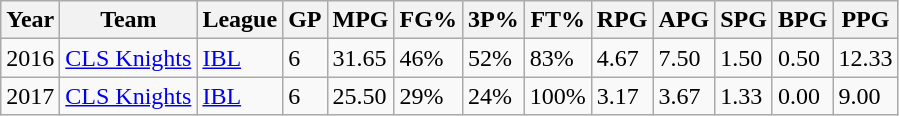<table class="wikitable sortable">
<tr>
<th>Year</th>
<th>Team</th>
<th>League</th>
<th>GP</th>
<th>MPG</th>
<th>FG%</th>
<th>3P%</th>
<th>FT%</th>
<th>RPG</th>
<th>APG</th>
<th>SPG</th>
<th>BPG</th>
<th>PPG</th>
</tr>
<tr>
<td>2016</td>
<td><a href='#'>CLS Knights</a></td>
<td><a href='#'>IBL</a></td>
<td>6</td>
<td>31.65</td>
<td>46%</td>
<td>52%</td>
<td>83%</td>
<td>4.67</td>
<td>7.50</td>
<td>1.50</td>
<td>0.50</td>
<td>12.33</td>
</tr>
<tr>
<td>2017</td>
<td><a href='#'>CLS Knights</a></td>
<td><a href='#'>IBL</a></td>
<td>6</td>
<td>25.50</td>
<td>29%</td>
<td>24%</td>
<td>100%</td>
<td>3.17</td>
<td>3.67</td>
<td>1.33</td>
<td>0.00</td>
<td>9.00</td>
</tr>
</table>
